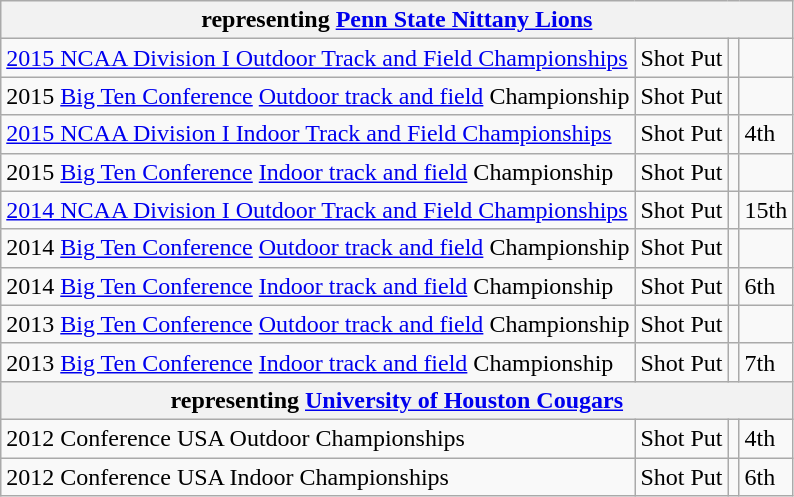<table class="wikitable sortable">
<tr>
<th colspan="7">representing <a href='#'>Penn State Nittany Lions</a></th>
</tr>
<tr>
<td><a href='#'>2015 NCAA Division I Outdoor Track and Field Championships</a></td>
<td>Shot Put</td>
<td></td>
<td></td>
</tr>
<tr>
<td>2015 <a href='#'>Big Ten Conference</a> <a href='#'>Outdoor track and field</a> Championship</td>
<td>Shot Put</td>
<td></td>
<td></td>
</tr>
<tr>
<td><a href='#'>2015 NCAA Division I Indoor Track and Field Championships</a></td>
<td>Shot Put</td>
<td></td>
<td>4th</td>
</tr>
<tr>
<td>2015 <a href='#'>Big Ten Conference</a> <a href='#'>Indoor track and field</a> Championship</td>
<td>Shot Put</td>
<td></td>
<td></td>
</tr>
<tr>
<td><a href='#'>2014 NCAA Division I Outdoor Track and Field Championships</a></td>
<td>Shot Put</td>
<td></td>
<td>15th</td>
</tr>
<tr>
<td>2014 <a href='#'>Big Ten Conference</a> <a href='#'>Outdoor track and field</a> Championship</td>
<td>Shot Put</td>
<td></td>
<td></td>
</tr>
<tr>
<td>2014 <a href='#'>Big Ten Conference</a> <a href='#'>Indoor track and field</a> Championship</td>
<td>Shot Put</td>
<td></td>
<td>6th</td>
</tr>
<tr>
<td>2013 <a href='#'>Big Ten Conference</a> <a href='#'>Outdoor track and field</a> Championship</td>
<td>Shot Put</td>
<td></td>
<td></td>
</tr>
<tr>
<td>2013 <a href='#'>Big Ten Conference</a> <a href='#'>Indoor track and field</a> Championship</td>
<td>Shot Put</td>
<td></td>
<td>7th</td>
</tr>
<tr>
<th colspan="7">representing <a href='#'>University of Houston Cougars</a></th>
</tr>
<tr>
<td>2012 Conference USA Outdoor Championships</td>
<td>Shot Put</td>
<td></td>
<td>4th</td>
</tr>
<tr>
<td>2012 Conference USA Indoor Championships</td>
<td>Shot Put</td>
<td></td>
<td>6th</td>
</tr>
</table>
